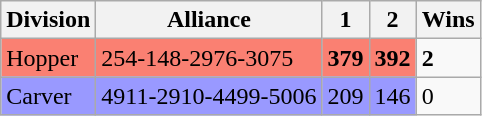<table class="wikitable">
<tr>
<th>Division</th>
<th>Alliance</th>
<th>1</th>
<th>2</th>
<th>Wins</th>
</tr>
<tr>
<td style="background:salmon">Hopper</td>
<td style="background:salmon">254-148-2976-3075</td>
<td style="background:salmon"><strong>379</strong></td>
<td style="background:salmon"><strong>392</strong></td>
<td><strong>2</strong></td>
</tr>
<tr>
<td style="background:#9999ff">Carver</td>
<td style="background:#9999ff">4911-2910-4499-5006</td>
<td style="background:#9999ff">209</td>
<td style="background:#9999ff">146</td>
<td>0</td>
</tr>
</table>
